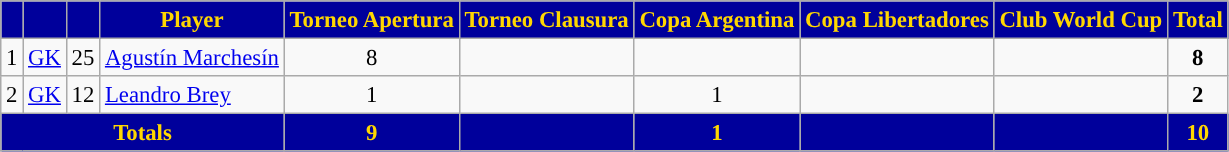<table class="wikitable sortable" style="font-size: 95%; text-align: center;">
<tr>
<th style="background:#00009B; color:gold; width=15"></th>
<th style="background:#00009B; color:gold; width=15"></th>
<th style="background:#00009B; color:gold; width=15"></th>
<th style="background:#00009B; color:gold; width=15 width=150">Player</th>
<th style="background:#00009B; color:gold; width=15 width=75">Torneo Apertura</th>
<th style="background:#00009B; color:gold; width=15 width=75">Torneo Clausura</th>
<th style="background:#00009B; color:gold; width=15 width=75">Copa Argentina</th>
<th style="background:#00009B; color:gold; width=15 width=75">Copa Libertadores</th>
<th style="background:#00009B; color:gold; width=15 width=75">Club World Cup</th>
<th style="background:#00009B; color:gold; width=15 width=75">Total</th>
</tr>
<tr>
<td>1</td>
<td><a href='#'>GK</a></td>
<td>25</td>
<td align=left> <a href='#'>Agustín Marchesín</a></td>
<td>8</td>
<td></td>
<td></td>
<td></td>
<td></td>
<td><strong>8</strong></td>
</tr>
<tr>
<td>2</td>
<td><a href='#'>GK</a></td>
<td>12</td>
<td align=left> <a href='#'>Leandro Brey</a></td>
<td>1</td>
<td></td>
<td>1</td>
<td></td>
<td></td>
<td><strong>2</strong></td>
</tr>
<tr align=center>
<th style="background:#00009B; color:gold"; colspan=4><strong>Totals</strong></th>
<th style="background:#00009B; color:gold";><strong>9</strong></th>
<th style="background:#00009B; color:gold";><strong> </strong></th>
<th style="background:#00009B; color:gold";><strong>1</strong></th>
<th style="background:#00009B; color:gold";><strong> </strong></th>
<th style="background:#00009B; color:gold";><strong> </strong></th>
<th style="background:#00009B; color:gold";><strong>10</strong></th>
</tr>
</table>
